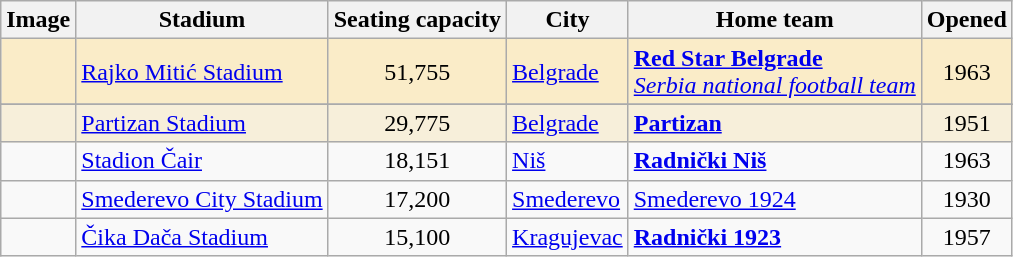<table class="wikitable sortable">
<tr>
<th>Image</th>
<th>Stadium</th>
<th>Seating capacity</th>
<th>City</th>
<th>Home team</th>
<th>Opened</th>
</tr>
<tr style="background:#faecc8;">
<td></td>
<td><a href='#'>Rajko Mitić Stadium</a></td>
<td style="text-align:center;">51,755</td>
<td><a href='#'>Belgrade</a></td>
<td><strong><a href='#'>Red Star Belgrade</a></strong><br><em><a href='#'>Serbia national football team</a></em></td>
<td style="text-align:center;">1963</td>
</tr>
<tr>
</tr>
<tr style="background:#f7efda;">
<td></td>
<td><a href='#'>Partizan Stadium</a></td>
<td style="text-align:center;">29,775</td>
<td><a href='#'>Belgrade</a></td>
<td><strong><a href='#'>Partizan</a></strong></td>
<td style="text-align:center;">1951</td>
</tr>
<tr>
<td></td>
<td><a href='#'>Stadion Čair</a></td>
<td style="text-align:center;">18,151</td>
<td><a href='#'>Niš</a></td>
<td><strong><a href='#'>Radnički Niš</a></strong></td>
<td style="text-align:center;">1963</td>
</tr>
<tr>
<td></td>
<td><a href='#'>Smederevo City Stadium</a></td>
<td style="text-align:center;">17,200</td>
<td><a href='#'>Smederevo</a></td>
<td><a href='#'>Smederevo 1924</a></td>
<td style="text-align:center;">1930</td>
</tr>
<tr>
<td></td>
<td><a href='#'>Čika Dača Stadium</a></td>
<td style="text-align:center;">15,100</td>
<td><a href='#'>Kragujevac</a></td>
<td><strong><a href='#'>Radnički 1923</a></strong></td>
<td style="text-align:center;">1957</td>
</tr>
</table>
